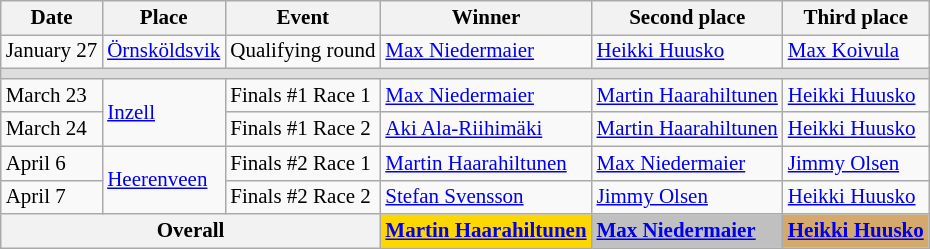<table class=wikitable style="font-size:14px">
<tr>
<th>Date</th>
<th>Place</th>
<th>Event</th>
<th>Winner</th>
<th>Second place</th>
<th>Third place</th>
</tr>
<tr>
<td>January 27</td>
<td> <a href='#'>Örnsköldsvik</a></td>
<td>Qualifying round</td>
<td> <a href='#'>Max Niedermaier</a></td>
<td> <a href='#'>Heikki Huusko</a></td>
<td> <a href='#'>Max Koivula</a></td>
</tr>
<tr bgcolor=#DDDDDD>
<td colspan=7></td>
</tr>
<tr>
<td>March 23</td>
<td rowspan=2> <a href='#'>Inzell</a></td>
<td>Finals #1 Race 1</td>
<td> <a href='#'>Max Niedermaier</a></td>
<td> <a href='#'>Martin Haarahiltunen</a></td>
<td> <a href='#'>Heikki Huusko</a></td>
</tr>
<tr>
<td>March 24</td>
<td>Finals #1 Race 2</td>
<td> <a href='#'>Aki Ala-Riihimäki</a></td>
<td> <a href='#'>Martin Haarahiltunen</a></td>
<td> <a href='#'>Heikki Huusko</a></td>
</tr>
<tr>
<td>April 6</td>
<td rowspan=2> <a href='#'>Heerenveen</a></td>
<td>Finals #2 Race 1</td>
<td> <a href='#'>Martin Haarahiltunen</a></td>
<td> <a href='#'>Max Niedermaier</a></td>
<td> <a href='#'>Jimmy Olsen</a></td>
</tr>
<tr>
<td>April 7</td>
<td>Finals #2 Race 2</td>
<td> <a href='#'>Stefan Svensson</a></td>
<td> <a href='#'>Jimmy Olsen</a></td>
<td> <a href='#'>Heikki Huusko</a></td>
</tr>
<tr>
<th colspan=3><strong>Overall</strong></th>
<td bgcolor=gold> <strong><a href='#'>Martin Haarahiltunen</a></strong></td>
<td bgcolor=silver> <strong><a href='#'>Max Niedermaier</a></strong></td>
<td bgcolor=d4a96b> <strong><a href='#'>Heikki Huusko</a></strong></td>
</tr>
</table>
